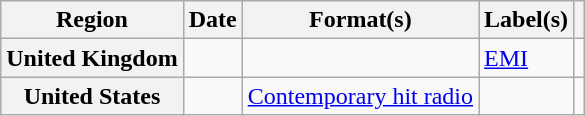<table class="wikitable plainrowheaders">
<tr>
<th scope="col">Region</th>
<th scope="col">Date</th>
<th scope="col">Format(s)</th>
<th scope="col">Label(s)</th>
<th scope="col"></th>
</tr>
<tr>
<th scope="row">United Kingdom</th>
<td></td>
<td></td>
<td><a href='#'>EMI</a></td>
<td align="center"></td>
</tr>
<tr>
<th scope="row">United States</th>
<td></td>
<td><a href='#'>Contemporary hit radio</a></td>
<td></td>
<td align="center"></td>
</tr>
</table>
